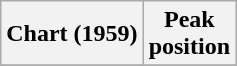<table class="wikitable sortable">
<tr>
<th align="center">Chart (1959)</th>
<th align="center">Peak<br>position</th>
</tr>
<tr>
</tr>
</table>
